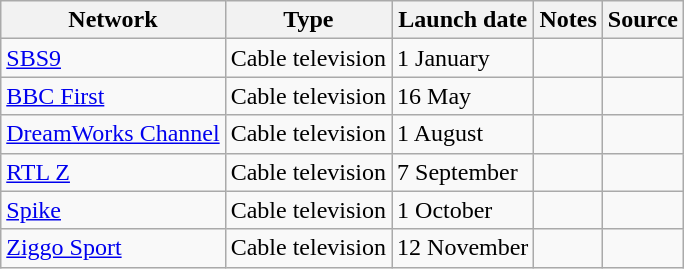<table class="wikitable sortable">
<tr>
<th>Network</th>
<th>Type</th>
<th>Launch date</th>
<th>Notes</th>
<th>Source</th>
</tr>
<tr>
<td><a href='#'>SBS9</a></td>
<td>Cable television</td>
<td>1 January</td>
<td></td>
<td></td>
</tr>
<tr>
<td><a href='#'>BBC First</a></td>
<td>Cable television</td>
<td>16 May</td>
<td></td>
<td></td>
</tr>
<tr>
<td><a href='#'>DreamWorks Channel</a></td>
<td>Cable television</td>
<td>1 August</td>
<td></td>
<td></td>
</tr>
<tr>
<td><a href='#'>RTL Z</a></td>
<td>Cable television</td>
<td>7 September</td>
<td></td>
<td></td>
</tr>
<tr>
<td><a href='#'>Spike</a></td>
<td>Cable television</td>
<td>1 October</td>
<td></td>
<td></td>
</tr>
<tr>
<td><a href='#'>Ziggo Sport</a></td>
<td>Cable television</td>
<td>12 November</td>
<td></td>
<td></td>
</tr>
</table>
